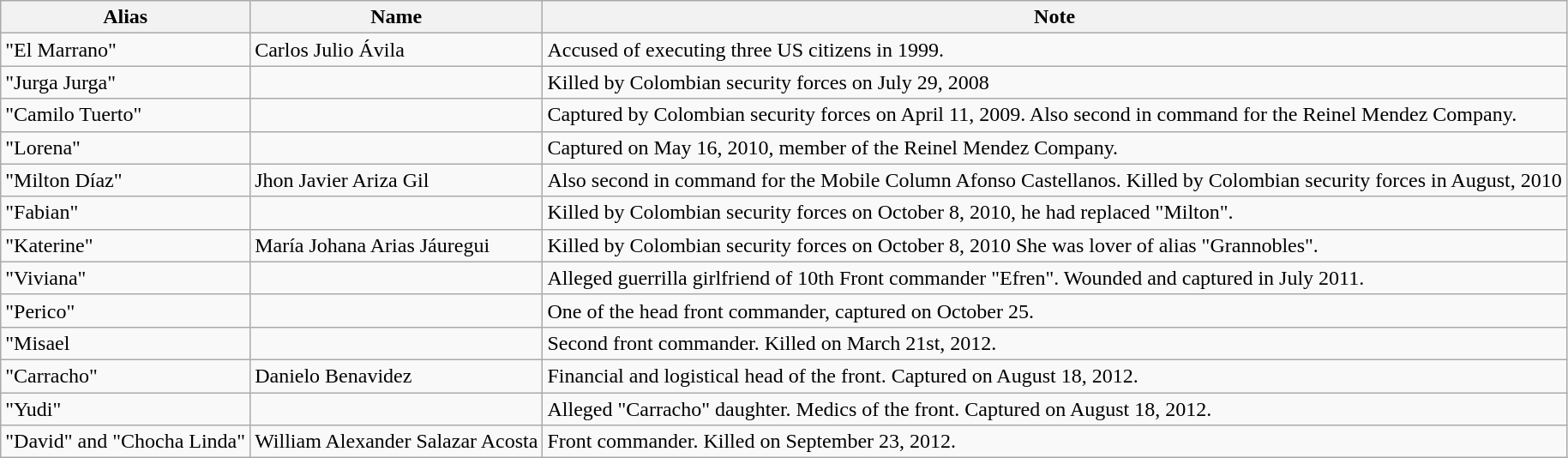<table class="wikitable">
<tr>
<th>Alias</th>
<th>Name</th>
<th>Note</th>
</tr>
<tr>
<td>"El Marrano"</td>
<td>Carlos Julio Ávila</td>
<td>Accused of executing three US citizens in 1999.</td>
</tr>
<tr>
<td>"Jurga Jurga"</td>
<td></td>
<td>Killed by Colombian security forces on July 29, 2008 </td>
</tr>
<tr>
<td>"Camilo Tuerto"</td>
<td></td>
<td>Captured by Colombian security forces on April 11, 2009. Also second in command for the Reinel Mendez Company.</td>
</tr>
<tr>
<td>"Lorena"</td>
<td></td>
<td>Captured on May 16, 2010, member of the Reinel Mendez Company.</td>
</tr>
<tr>
<td>"Milton Díaz"</td>
<td>Jhon Javier Ariza Gil</td>
<td>Also second in command for the Mobile Column Afonso Castellanos. Killed by Colombian security forces in August, 2010 </td>
</tr>
<tr>
<td>"Fabian"</td>
<td></td>
<td>Killed by Colombian security forces on October 8, 2010, he had replaced "Milton".</td>
</tr>
<tr>
<td>"Katerine"</td>
<td>María Johana Arias Jáuregui</td>
<td>Killed by Colombian security forces on October 8, 2010  She was lover of alias "Grannobles".</td>
</tr>
<tr>
<td>"Viviana"</td>
<td></td>
<td>Alleged guerrilla girlfriend of 10th Front commander "Efren". Wounded and captured in July 2011.</td>
</tr>
<tr>
<td>"Perico"</td>
<td></td>
<td>One of the head front commander, captured on October 25.</td>
</tr>
<tr>
<td>"Misael</td>
<td></td>
<td>Second front commander. Killed on March 21st, 2012.</td>
</tr>
<tr>
<td>"Carracho"</td>
<td>Danielo Benavidez</td>
<td>Financial and logistical head of the front. Captured on August 18, 2012.</td>
</tr>
<tr>
<td>"Yudi"</td>
<td></td>
<td>Alleged "Carracho" daughter. Medics of the front. Captured on August 18, 2012.</td>
</tr>
<tr>
<td>"David" and "Chocha Linda"</td>
<td>William Alexander Salazar Acosta</td>
<td>Front commander. Killed on September 23, 2012.</td>
</tr>
</table>
